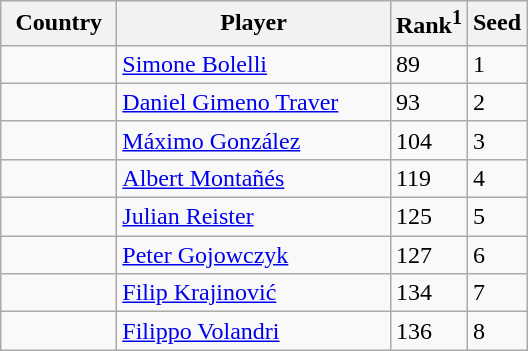<table class="sortable wikitable">
<tr>
<th width="70">Country</th>
<th width="175">Player</th>
<th>Rank<sup>1</sup></th>
<th>Seed</th>
</tr>
<tr>
<td></td>
<td><a href='#'>Simone Bolelli</a></td>
<td>89</td>
<td>1</td>
</tr>
<tr>
<td></td>
<td><a href='#'>Daniel Gimeno Traver</a></td>
<td>93</td>
<td>2</td>
</tr>
<tr>
<td></td>
<td><a href='#'>Máximo González</a></td>
<td>104</td>
<td>3</td>
</tr>
<tr>
<td></td>
<td><a href='#'>Albert Montañés</a></td>
<td>119</td>
<td>4</td>
</tr>
<tr>
<td></td>
<td><a href='#'>Julian Reister</a></td>
<td>125</td>
<td>5</td>
</tr>
<tr>
<td></td>
<td><a href='#'>Peter Gojowczyk</a></td>
<td>127</td>
<td>6</td>
</tr>
<tr>
<td></td>
<td><a href='#'>Filip Krajinović</a></td>
<td>134</td>
<td>7</td>
</tr>
<tr>
<td></td>
<td><a href='#'>Filippo Volandri</a></td>
<td>136</td>
<td>8</td>
</tr>
</table>
